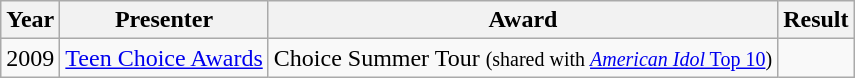<table class="wikitable">
<tr>
<th>Year</th>
<th>Presenter</th>
<th>Award</th>
<th>Result</th>
</tr>
<tr>
<td>2009</td>
<td><a href='#'>Teen Choice Awards</a></td>
<td>Choice Summer Tour <small>(shared with <a href='#'><em>American Idol</em> Top 10</a>)</small></td>
<td></td>
</tr>
</table>
